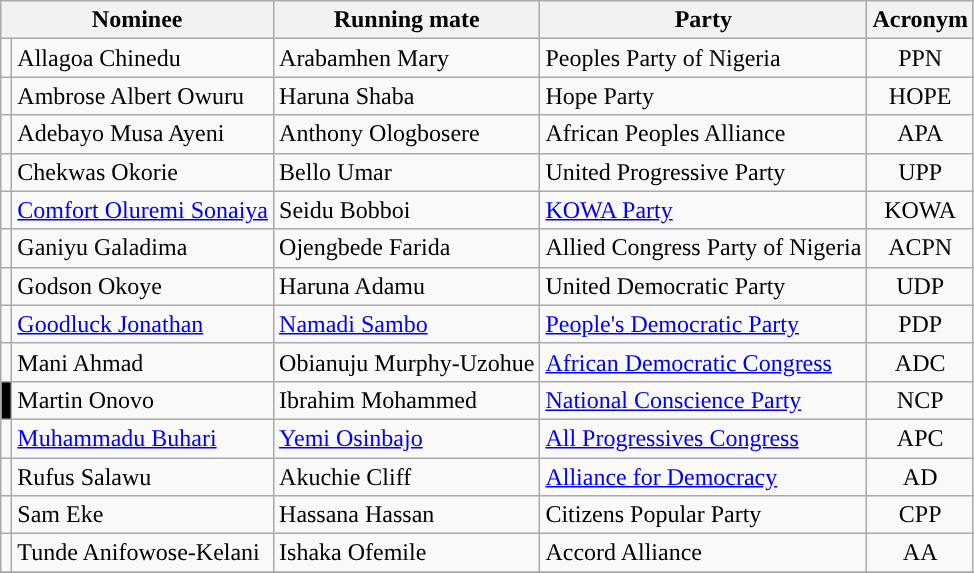<table class="wikitable sortable">
<tr>
<th colspan=2>Nominee</th>
<th>Running mate</th>
<th>Party</th>
<th>Acronym</th>
</tr>
<tr>
<td style="background-color: "></td>
<td>Allagoa Chinedu</td>
<td>Arabamhen Mary</td>
<td>Peoples Party of Nigeria</td>
<td align=center>PPN</td>
</tr>
<tr>
<td style="background-color: "></td>
<td>Ambrose Albert Owuru</td>
<td>Haruna Shaba</td>
<td>Hope Party</td>
<td align=center>HOPE</td>
</tr>
<tr>
<td style="background-color: "></td>
<td>Adebayo Musa Ayeni</td>
<td>Anthony Ologbosere</td>
<td>African Peoples Alliance</td>
<td align=center>APA</td>
</tr>
<tr>
<td style="background-color: "></td>
<td>Chekwas Okorie</td>
<td>Bello Umar</td>
<td>United Progressive Party</td>
<td align=center>UPP</td>
</tr>
<tr>
<td style="background-color: "></td>
<td><a href='#'>Comfort Oluremi Sonaiya</a></td>
<td>Seidu Bobboi</td>
<td><a href='#'>KOWA Party</a></td>
<td align=center>KOWA</td>
</tr>
<tr>
<td style="background-color: "></td>
<td>Ganiyu Galadima</td>
<td>Ojengbede Farida</td>
<td>Allied Congress Party of Nigeria</td>
<td align=center>ACPN</td>
</tr>
<tr>
<td style="background-color: "></td>
<td>Godson Okoye</td>
<td>Haruna Adamu</td>
<td>United Democratic Party</td>
<td align=center>UDP</td>
</tr>
<tr>
<td style="background-color: "></td>
<td><a href='#'>Goodluck Jonathan</a></td>
<td><a href='#'>Namadi Sambo</a></td>
<td><a href='#'>People's Democratic Party</a></td>
<td align=center>PDP</td>
</tr>
<tr>
<td style="background-color: "></td>
<td>Mani Ahmad</td>
<td>Obianuju Murphy-Uzohue</td>
<td><a href='#'>African Democratic Congress</a></td>
<td align=center>ADC</td>
</tr>
<tr>
<td style="background-color:#000000"></td>
<td>Martin Onovo</td>
<td>Ibrahim Mohammed</td>
<td><a href='#'>National Conscience Party</a></td>
<td align=center>NCP</td>
</tr>
<tr>
<td style="background-color: "></td>
<td><a href='#'>Muhammadu Buhari</a></td>
<td><a href='#'>Yemi Osinbajo</a></td>
<td><a href='#'>All Progressives Congress</a></td>
<td align=center>APC</td>
</tr>
<tr>
<td style="background-color: "></td>
<td>Rufus Salawu</td>
<td>Akuchie Cliff</td>
<td><a href='#'>Alliance for Democracy</a></td>
<td align=center>AD</td>
</tr>
<tr>
<td style="background-color: "></td>
<td>Sam Eke</td>
<td>Hassana Hassan</td>
<td>Citizens Popular Party</td>
<td align=center>CPP</td>
</tr>
<tr>
<td style="background-color: "></td>
<td>Tunde Anifowose-Kelani</td>
<td>Ishaka Ofemile</td>
<td>Accord Alliance</td>
<td align=center>AA</td>
</tr>
<tr>
</tr>
</table>
